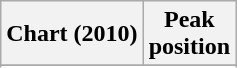<table class="wikitable sortable plainrowheaders" style="text-align:center">
<tr>
<th scope="col">Chart (2010)</th>
<th scope="col">Peak<br>position</th>
</tr>
<tr>
</tr>
<tr>
</tr>
<tr>
</tr>
</table>
